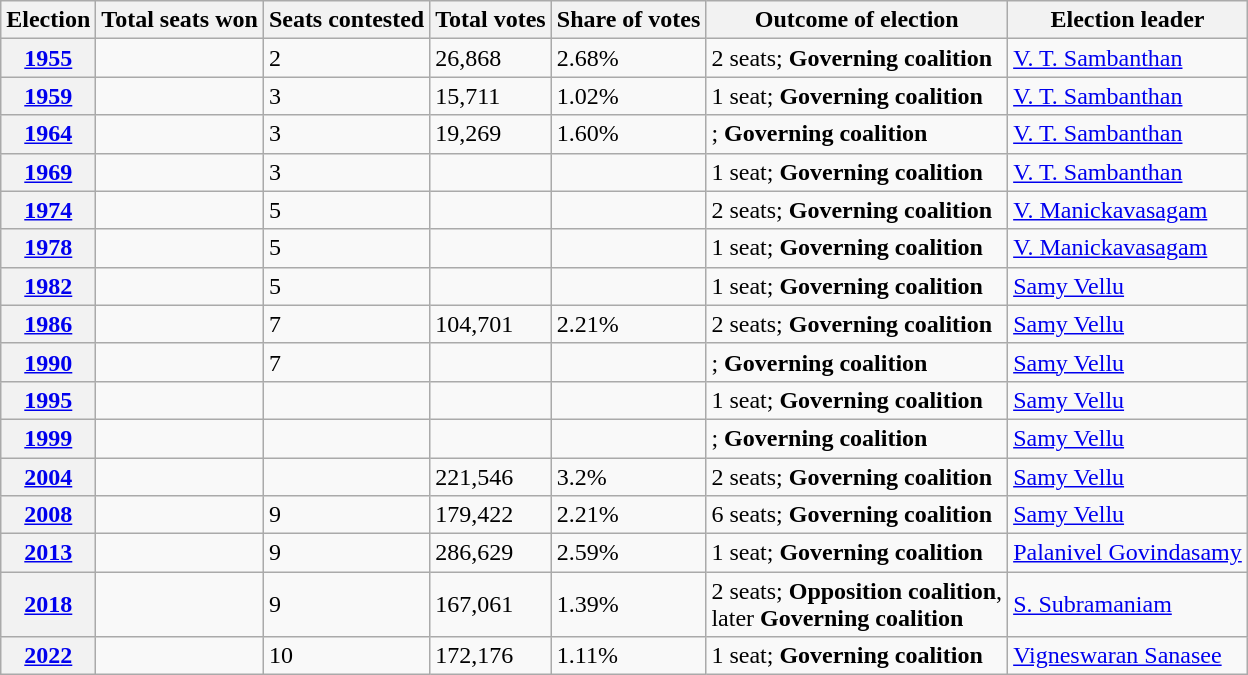<table class="wikitable">
<tr>
<th>Election</th>
<th>Total seats won</th>
<th>Seats contested</th>
<th>Total votes</th>
<th>Share of votes</th>
<th>Outcome of election</th>
<th>Election leader</th>
</tr>
<tr>
<th><a href='#'>1955</a></th>
<td></td>
<td>2</td>
<td>26,868</td>
<td>2.68%</td>
<td>2 seats; <strong>Governing coalition</strong> <br></td>
<td><a href='#'>V. T. Sambanthan</a></td>
</tr>
<tr>
<th><a href='#'>1959</a></th>
<td></td>
<td>3</td>
<td>15,711</td>
<td>1.02%</td>
<td>1 seat;  <strong>Governing coalition</strong> <br></td>
<td><a href='#'>V. T. Sambanthan</a></td>
</tr>
<tr>
<th><a href='#'>1964</a></th>
<td></td>
<td>3</td>
<td>19,269</td>
<td>1.60%</td>
<td>;  <strong>Governing coalition</strong> <br></td>
<td><a href='#'>V. T. Sambanthan</a></td>
</tr>
<tr>
<th><a href='#'>1969</a></th>
<td></td>
<td>3</td>
<td></td>
<td></td>
<td>1 seat;  <strong>Governing coalition</strong> <br></td>
<td><a href='#'>V. T. Sambanthan</a></td>
</tr>
<tr>
<th><a href='#'>1974</a></th>
<td></td>
<td>5</td>
<td></td>
<td></td>
<td>2 seats;  <strong>Governing coalition</strong> <br></td>
<td><a href='#'>V. Manickavasagam</a></td>
</tr>
<tr>
<th><a href='#'>1978</a></th>
<td></td>
<td>5</td>
<td></td>
<td></td>
<td>1 seat; <strong>Governing coalition</strong> <br></td>
<td><a href='#'>V. Manickavasagam</a></td>
</tr>
<tr>
<th><a href='#'>1982</a></th>
<td></td>
<td>5</td>
<td></td>
<td></td>
<td>1 seat;  <strong>Governing coalition</strong> <br></td>
<td><a href='#'>Samy Vellu</a></td>
</tr>
<tr>
<th><a href='#'>1986</a></th>
<td></td>
<td>7</td>
<td>104,701</td>
<td>2.21%</td>
<td>2 seats; <strong>Governing coalition</strong> <br></td>
<td><a href='#'>Samy Vellu</a></td>
</tr>
<tr>
<th><a href='#'>1990</a></th>
<td></td>
<td>7</td>
<td></td>
<td></td>
<td>; <strong>Governing coalition</strong> <br></td>
<td><a href='#'>Samy Vellu</a></td>
</tr>
<tr>
<th><a href='#'>1995</a></th>
<td></td>
<td></td>
<td></td>
<td></td>
<td>1 seat; <strong>Governing coalition</strong> <br></td>
<td><a href='#'>Samy Vellu</a></td>
</tr>
<tr>
<th><a href='#'>1999</a></th>
<td></td>
<td></td>
<td></td>
<td></td>
<td>; <strong>Governing coalition</strong> <br></td>
<td><a href='#'>Samy Vellu</a></td>
</tr>
<tr>
<th><a href='#'>2004</a></th>
<td></td>
<td></td>
<td>221,546</td>
<td>3.2%</td>
<td>2 seats; <strong>Governing coalition</strong> <br></td>
<td><a href='#'>Samy Vellu</a></td>
</tr>
<tr>
<th><a href='#'>2008</a></th>
<td></td>
<td>9</td>
<td>179,422</td>
<td>2.21%</td>
<td>6 seats; <strong>Governing coalition</strong> <br></td>
<td><a href='#'>Samy Vellu</a></td>
</tr>
<tr>
<th><a href='#'>2013</a></th>
<td></td>
<td>9</td>
<td>286,629</td>
<td>2.59%</td>
<td>1 seat; <strong>Governing coalition</strong> <br></td>
<td><a href='#'>Palanivel Govindasamy</a></td>
</tr>
<tr>
<th><a href='#'>2018</a></th>
<td></td>
<td>9</td>
<td>167,061</td>
<td>1.39%</td>
<td>2 seats; <strong>Opposition coalition</strong>, <br> later <strong>Governing coalition</strong> <br></td>
<td><a href='#'>S. Subramaniam</a></td>
</tr>
<tr>
<th><a href='#'>2022</a></th>
<td></td>
<td>10</td>
<td>172,176</td>
<td>1.11%</td>
<td>1 seat; <strong>Governing coalition</strong> <br> </td>
<td><a href='#'>Vigneswaran Sanasee</a></td>
</tr>
</table>
